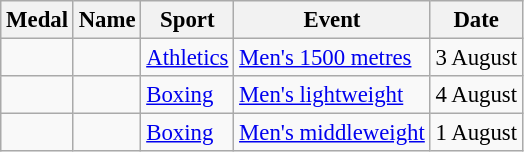<table class="wikitable sortable" style="font-size:95%">
<tr>
<th>Medal</th>
<th>Name</th>
<th>Sport</th>
<th>Event</th>
<th>Date</th>
</tr>
<tr>
<td></td>
<td></td>
<td><a href='#'>Athletics</a></td>
<td><a href='#'>Men's 1500 metres</a></td>
<td>3 August</td>
</tr>
<tr>
<td></td>
<td></td>
<td><a href='#'>Boxing</a></td>
<td><a href='#'>Men's lightweight</a></td>
<td>4 August</td>
</tr>
<tr>
<td></td>
<td></td>
<td><a href='#'>Boxing</a></td>
<td><a href='#'>Men's middleweight</a></td>
<td>1 August</td>
</tr>
</table>
